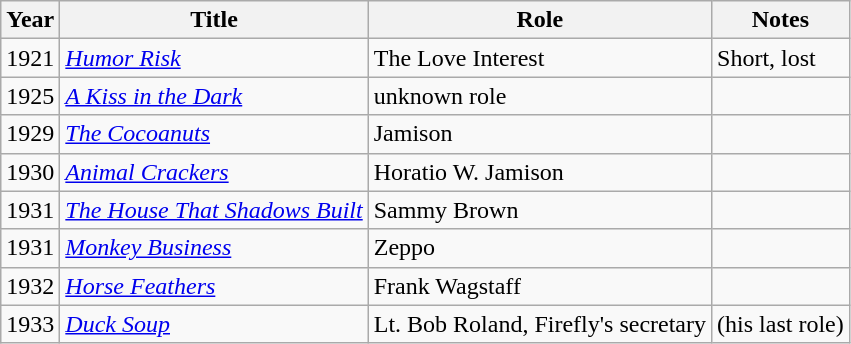<table class="wikitable sortable">
<tr>
<th>Year</th>
<th>Title</th>
<th>Role</th>
<th>Notes</th>
</tr>
<tr>
<td>1921</td>
<td><em><a href='#'>Humor Risk</a></em></td>
<td>The Love Interest</td>
<td>Short, lost</td>
</tr>
<tr>
<td>1925</td>
<td><em><a href='#'>A Kiss in the Dark</a></em></td>
<td>unknown role</td>
<td></td>
</tr>
<tr>
<td>1929</td>
<td><em><a href='#'>The Cocoanuts</a></em></td>
<td>Jamison</td>
<td></td>
</tr>
<tr>
<td>1930</td>
<td><em><a href='#'>Animal Crackers</a></em></td>
<td>Horatio W. Jamison</td>
<td></td>
</tr>
<tr>
<td>1931</td>
<td><em><a href='#'>The House That Shadows Built</a></em></td>
<td>Sammy Brown</td>
<td></td>
</tr>
<tr>
<td>1931</td>
<td><em><a href='#'>Monkey Business</a></em></td>
<td>Zeppo</td>
<td></td>
</tr>
<tr>
<td>1932</td>
<td><em><a href='#'>Horse Feathers</a></em></td>
<td>Frank Wagstaff</td>
<td></td>
</tr>
<tr>
<td>1933</td>
<td><em><a href='#'>Duck Soup</a></em></td>
<td>Lt. Bob Roland, Firefly's secretary</td>
<td>(his last role)</td>
</tr>
</table>
